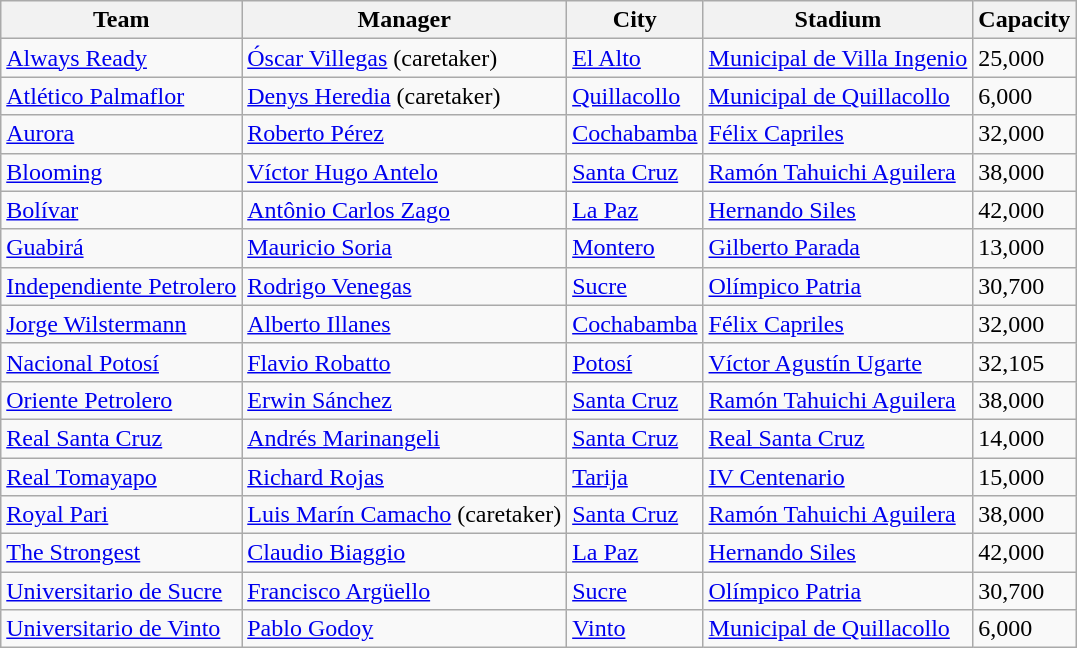<table class="wikitable sortable">
<tr>
<th>Team</th>
<th>Manager</th>
<th>City</th>
<th>Stadium</th>
<th>Capacity</th>
</tr>
<tr>
<td><a href='#'>Always Ready</a></td>
<td> <a href='#'>Óscar Villegas</a> (caretaker)</td>
<td><a href='#'>El Alto</a></td>
<td><a href='#'>Municipal de Villa Ingenio</a></td>
<td>25,000</td>
</tr>
<tr>
<td><a href='#'>Atlético Palmaflor</a></td>
<td> <a href='#'>Denys Heredia</a> (caretaker)</td>
<td><a href='#'>Quillacollo</a></td>
<td><a href='#'>Municipal de Quillacollo</a></td>
<td>6,000</td>
</tr>
<tr>
<td><a href='#'>Aurora</a></td>
<td> <a href='#'>Roberto Pérez</a></td>
<td><a href='#'>Cochabamba</a></td>
<td><a href='#'>Félix Capriles</a></td>
<td>32,000</td>
</tr>
<tr>
<td><a href='#'>Blooming</a></td>
<td> <a href='#'>Víctor Hugo Antelo</a></td>
<td><a href='#'>Santa Cruz</a></td>
<td><a href='#'>Ramón Tahuichi Aguilera</a></td>
<td>38,000</td>
</tr>
<tr>
<td><a href='#'>Bolívar</a></td>
<td> <a href='#'>Antônio Carlos Zago</a></td>
<td><a href='#'>La Paz</a></td>
<td><a href='#'>Hernando Siles</a></td>
<td>42,000</td>
</tr>
<tr>
<td><a href='#'>Guabirá</a></td>
<td> <a href='#'>Mauricio Soria</a></td>
<td><a href='#'>Montero</a></td>
<td><a href='#'>Gilberto Parada</a></td>
<td>13,000</td>
</tr>
<tr>
<td><a href='#'>Independiente Petrolero</a></td>
<td> <a href='#'>Rodrigo Venegas</a></td>
<td><a href='#'>Sucre</a></td>
<td><a href='#'>Olímpico Patria</a></td>
<td>30,700</td>
</tr>
<tr>
<td><a href='#'>Jorge Wilstermann</a></td>
<td> <a href='#'>Alberto Illanes</a></td>
<td><a href='#'>Cochabamba</a></td>
<td><a href='#'>Félix Capriles</a></td>
<td>32,000</td>
</tr>
<tr>
<td><a href='#'>Nacional Potosí</a></td>
<td> <a href='#'>Flavio Robatto</a></td>
<td><a href='#'>Potosí</a></td>
<td><a href='#'>Víctor Agustín Ugarte</a></td>
<td>32,105</td>
</tr>
<tr>
<td><a href='#'>Oriente Petrolero</a></td>
<td> <a href='#'>Erwin Sánchez</a></td>
<td><a href='#'>Santa Cruz</a></td>
<td><a href='#'>Ramón Tahuichi Aguilera</a></td>
<td>38,000</td>
</tr>
<tr>
<td><a href='#'>Real Santa Cruz</a></td>
<td> <a href='#'>Andrés Marinangeli</a></td>
<td><a href='#'>Santa Cruz</a></td>
<td><a href='#'>Real Santa Cruz</a></td>
<td>14,000</td>
</tr>
<tr>
<td><a href='#'>Real Tomayapo</a></td>
<td> <a href='#'>Richard Rojas</a></td>
<td><a href='#'>Tarija</a></td>
<td><a href='#'>IV Centenario</a></td>
<td>15,000</td>
</tr>
<tr>
<td><a href='#'>Royal Pari</a></td>
<td> <a href='#'>Luis Marín Camacho</a> (caretaker)</td>
<td><a href='#'>Santa Cruz</a></td>
<td><a href='#'>Ramón Tahuichi Aguilera</a></td>
<td>38,000</td>
</tr>
<tr>
<td><a href='#'>The Strongest</a></td>
<td> <a href='#'>Claudio Biaggio</a></td>
<td><a href='#'>La Paz</a></td>
<td><a href='#'>Hernando Siles</a></td>
<td>42,000</td>
</tr>
<tr>
<td><a href='#'>Universitario de Sucre</a></td>
<td> <a href='#'>Francisco Argüello</a></td>
<td><a href='#'>Sucre</a></td>
<td><a href='#'>Olímpico Patria</a></td>
<td>30,700</td>
</tr>
<tr>
<td><a href='#'>Universitario de Vinto</a></td>
<td> <a href='#'>Pablo Godoy</a></td>
<td><a href='#'>Vinto</a></td>
<td><a href='#'>Municipal de Quillacollo</a></td>
<td>6,000</td>
</tr>
</table>
